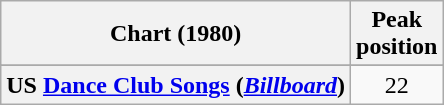<table class="wikitable sortable plainrowheaders" style="text-align:center">
<tr>
<th>Chart (1980)</th>
<th>Peak<br>position</th>
</tr>
<tr>
</tr>
<tr>
</tr>
<tr>
</tr>
<tr>
</tr>
<tr>
<th scope="row">US <a href='#'>Dance Club Songs</a> (<a href='#'><em>Billboard</em></a>)</th>
<td align="center">22</td>
</tr>
</table>
